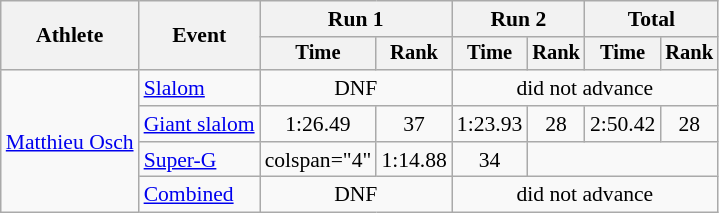<table class="wikitable" style="font-size:90%">
<tr>
<th rowspan=2>Athlete</th>
<th rowspan=2>Event</th>
<th colspan=2>Run 1</th>
<th colspan=2>Run 2</th>
<th colspan=2>Total</th>
</tr>
<tr style="font-size:95%">
<th>Time</th>
<th>Rank</th>
<th>Time</th>
<th>Rank</th>
<th>Time</th>
<th>Rank</th>
</tr>
<tr align=center>
<td align="left" rowspan="4"><a href='#'>Matthieu Osch</a></td>
<td align="left"><a href='#'>Slalom</a></td>
<td colspan=2>DNF</td>
<td colspan=4>did not advance</td>
</tr>
<tr align=center>
<td align="left"><a href='#'>Giant slalom</a></td>
<td>1:26.49</td>
<td>37</td>
<td>1:23.93</td>
<td>28</td>
<td>2:50.42</td>
<td>28</td>
</tr>
<tr align=center>
<td align="left"><a href='#'>Super-G</a></td>
<td>colspan="4" </td>
<td>1:14.88</td>
<td>34</td>
</tr>
<tr align=center>
<td align="left"><a href='#'>Combined</a></td>
<td colspan=2>DNF</td>
<td colspan=4>did not advance</td>
</tr>
</table>
